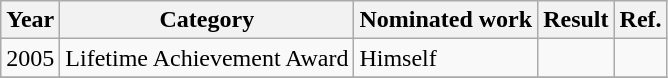<table class="wikitable sortable">
<tr>
<th>Year</th>
<th>Category</th>
<th>Nominated work</th>
<th>Result</th>
<th>Ref.</th>
</tr>
<tr>
<td>2005</td>
<td>Lifetime Achievement Award</td>
<td>Himself</td>
<td></td>
<td></td>
</tr>
<tr>
</tr>
</table>
